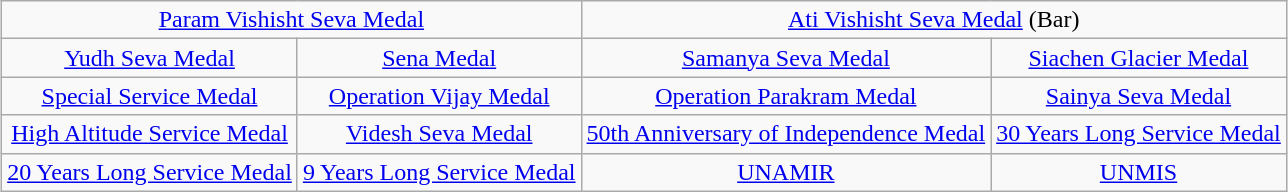<table class="wikitable" style="margin:1em auto; text-align:center;">
<tr>
<td colspan="2"><a href='#'>Param Vishisht Seva Medal</a></td>
<td colspan="2"><a href='#'>Ati Vishisht Seva Medal</a> (Bar)</td>
</tr>
<tr>
<td><a href='#'>Yudh Seva Medal</a></td>
<td><a href='#'>Sena Medal</a></td>
<td><a href='#'>Samanya Seva Medal</a></td>
<td><a href='#'>Siachen Glacier Medal</a></td>
</tr>
<tr>
<td><a href='#'>Special Service Medal</a></td>
<td><a href='#'>Operation Vijay Medal</a></td>
<td><a href='#'>Operation Parakram Medal</a></td>
<td><a href='#'>Sainya Seva Medal</a></td>
</tr>
<tr>
<td><a href='#'>High Altitude Service Medal</a></td>
<td><a href='#'>Videsh Seva Medal</a></td>
<td><a href='#'>50th Anniversary of Independence Medal</a></td>
<td><a href='#'>30 Years Long Service Medal</a></td>
</tr>
<tr>
<td><a href='#'>20 Years Long Service Medal</a></td>
<td><a href='#'>9 Years Long Service Medal</a></td>
<td><a href='#'>UNAMIR</a></td>
<td><a href='#'>UNMIS</a></td>
</tr>
</table>
